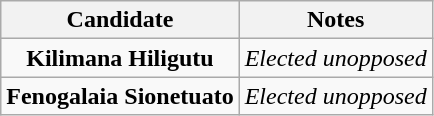<table class="wikitable centre" style="text-align:center;">
<tr>
<th>Candidate</th>
<th>Notes</th>
</tr>
<tr>
<td><strong>Kilimana Hiligutu</strong></td>
<td><em>Elected unopposed</em></td>
</tr>
<tr>
<td><strong>Fenogalaia Sionetuato</strong></td>
<td><em>Elected unopposed</em></td>
</tr>
</table>
